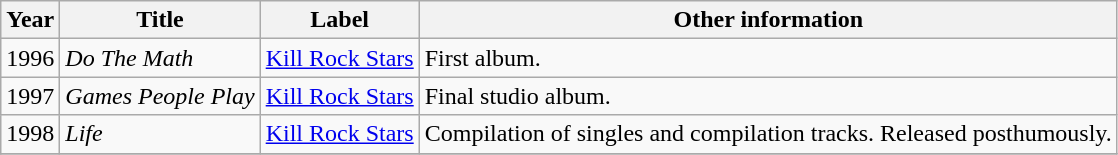<table class="wikitable">
<tr>
<th>Year</th>
<th>Title</th>
<th>Label</th>
<th>Other information</th>
</tr>
<tr>
<td>1996</td>
<td><em>Do The Math</em></td>
<td><a href='#'>Kill Rock Stars</a></td>
<td>First album.</td>
</tr>
<tr>
<td>1997</td>
<td><em>Games People Play</em></td>
<td><a href='#'>Kill Rock Stars</a></td>
<td>Final studio album.</td>
</tr>
<tr>
<td>1998</td>
<td><em>Life</em></td>
<td><a href='#'>Kill Rock Stars</a></td>
<td>Compilation of singles and compilation tracks. Released posthumously.</td>
</tr>
<tr>
</tr>
</table>
